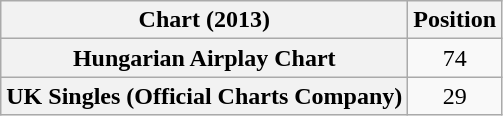<table class="wikitable sortable plainrowheaders">
<tr>
<th scope="col">Chart (2013)</th>
<th scope="col">Position</th>
</tr>
<tr>
<th scope="row">Hungarian Airplay Chart</th>
<td align="center">74</td>
</tr>
<tr>
<th scope="row">UK Singles (Official Charts Company)</th>
<td align="center">29</td>
</tr>
</table>
